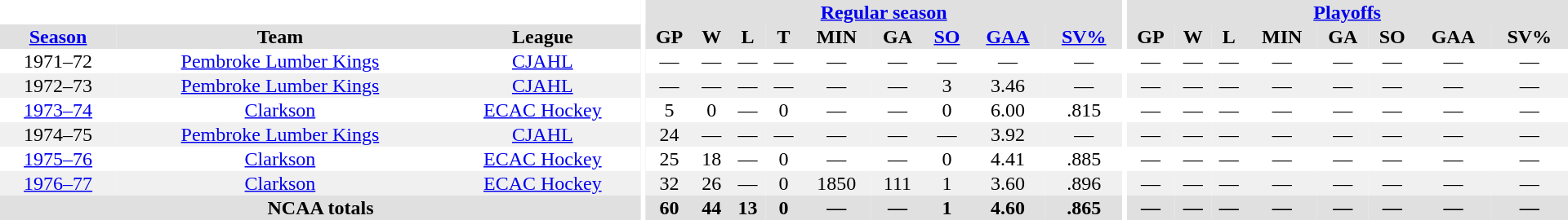<table border="0" cellpadding="1" cellspacing="0" style="text-align:center; width:80em">
<tr bgcolor="#e0e0e0">
<th colspan="3" bgcolor="#ffffff"></th>
<th rowspan="99" bgcolor="#ffffff"></th>
<th colspan="9"><a href='#'>Regular season</a></th>
<th rowspan="99" bgcolor="#ffffff"></th>
<th colspan="8"><a href='#'>Playoffs</a></th>
</tr>
<tr bgcolor="#e0e0e0">
<th><a href='#'>Season</a></th>
<th>Team</th>
<th>League</th>
<th>GP</th>
<th>W</th>
<th>L</th>
<th>T</th>
<th>MIN</th>
<th>GA</th>
<th><a href='#'>SO</a></th>
<th><a href='#'>GAA</a></th>
<th><a href='#'>SV%</a></th>
<th>GP</th>
<th>W</th>
<th>L</th>
<th>MIN</th>
<th>GA</th>
<th>SO</th>
<th>GAA</th>
<th>SV%</th>
</tr>
<tr>
<td>1971–72</td>
<td><a href='#'>Pembroke Lumber Kings</a></td>
<td><a href='#'>CJAHL</a></td>
<td>—</td>
<td>—</td>
<td>—</td>
<td>—</td>
<td>—</td>
<td>—</td>
<td>—</td>
<td>—</td>
<td>—</td>
<td>—</td>
<td>—</td>
<td>—</td>
<td>—</td>
<td>—</td>
<td>—</td>
<td>—</td>
<td>—</td>
</tr>
<tr bgcolor="f0f0f0">
<td>1972–73</td>
<td><a href='#'>Pembroke Lumber Kings</a></td>
<td><a href='#'>CJAHL</a></td>
<td>—</td>
<td>—</td>
<td>—</td>
<td>—</td>
<td>—</td>
<td>—</td>
<td>3</td>
<td>3.46</td>
<td>—</td>
<td>—</td>
<td>—</td>
<td>—</td>
<td>—</td>
<td>—</td>
<td>—</td>
<td>—</td>
<td>—</td>
</tr>
<tr>
<td><a href='#'>1973–74</a></td>
<td><a href='#'>Clarkson</a></td>
<td><a href='#'>ECAC Hockey</a></td>
<td>5</td>
<td>0</td>
<td>—</td>
<td>0</td>
<td>—</td>
<td>—</td>
<td>0</td>
<td>6.00</td>
<td>.815</td>
<td>—</td>
<td>—</td>
<td>—</td>
<td>—</td>
<td>—</td>
<td>—</td>
<td>—</td>
<td>—</td>
</tr>
<tr bgcolor="f0f0f0">
<td>1974–75</td>
<td><a href='#'>Pembroke Lumber Kings</a></td>
<td><a href='#'>CJAHL</a></td>
<td>24</td>
<td>—</td>
<td>—</td>
<td>—</td>
<td>—</td>
<td>—</td>
<td>—</td>
<td>3.92</td>
<td>—</td>
<td>—</td>
<td>—</td>
<td>—</td>
<td>—</td>
<td>—</td>
<td>—</td>
<td>—</td>
<td>—</td>
</tr>
<tr>
<td><a href='#'>1975–76</a></td>
<td><a href='#'>Clarkson</a></td>
<td><a href='#'>ECAC Hockey</a></td>
<td>25</td>
<td>18</td>
<td>—</td>
<td>0</td>
<td>—</td>
<td>—</td>
<td>0</td>
<td>4.41</td>
<td>.885</td>
<td>—</td>
<td>—</td>
<td>—</td>
<td>—</td>
<td>—</td>
<td>—</td>
<td>—</td>
<td>—</td>
</tr>
<tr bgcolor="f0f0f0">
<td><a href='#'>1976–77</a></td>
<td><a href='#'>Clarkson</a></td>
<td><a href='#'>ECAC Hockey</a></td>
<td>32</td>
<td>26</td>
<td>—</td>
<td>0</td>
<td>1850</td>
<td>111</td>
<td>1</td>
<td>3.60</td>
<td>.896</td>
<td>—</td>
<td>—</td>
<td>—</td>
<td>—</td>
<td>—</td>
<td>—</td>
<td>—</td>
<td>—</td>
</tr>
<tr bgcolor="#e0e0e0">
<th colspan="3">NCAA totals</th>
<th>60</th>
<th>44</th>
<th>13</th>
<th>0</th>
<th>—</th>
<th>—</th>
<th>1</th>
<th>4.60</th>
<th>.865</th>
<th>—</th>
<th>—</th>
<th>—</th>
<th>—</th>
<th>—</th>
<th>—</th>
<th>—</th>
<th>—</th>
</tr>
</table>
